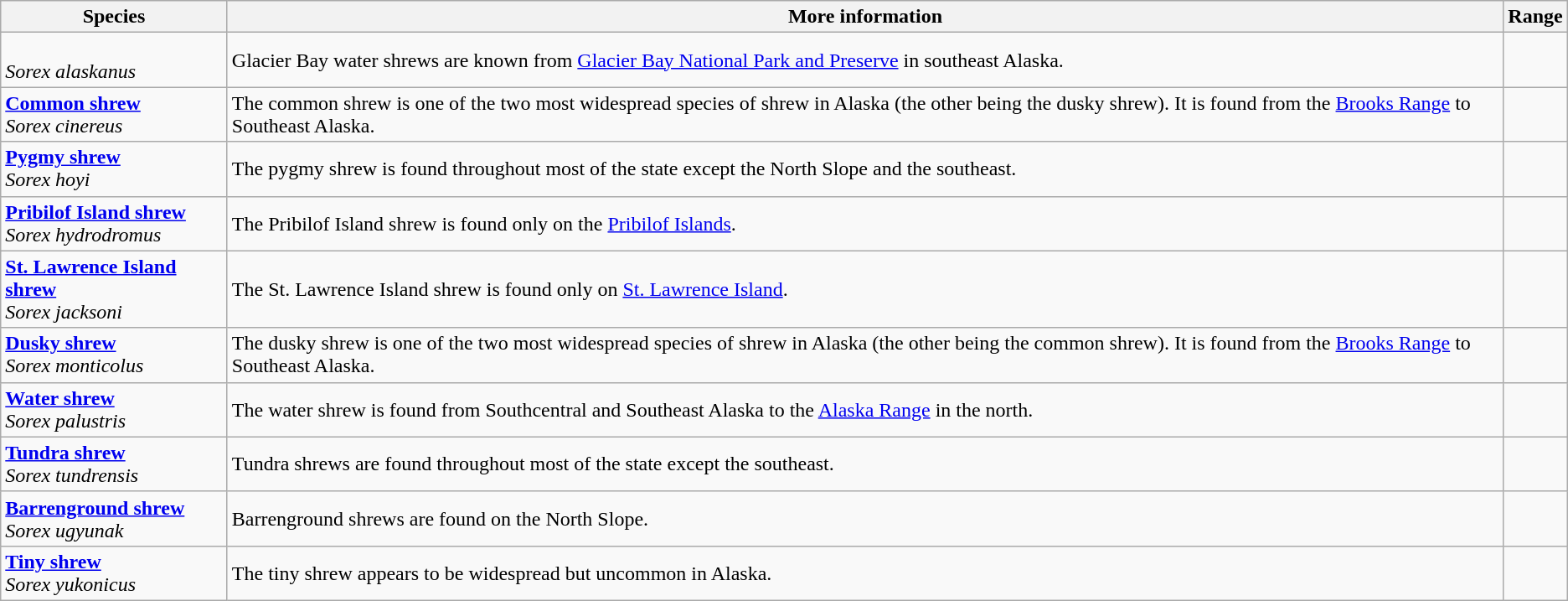<table class="wikitable">
<tr>
<th>Species</th>
<th>More information</th>
<th>Range</th>
</tr>
<tr>
<td><strong></strong> <br><em>Sorex alaskanus</em></td>
<td>Glacier Bay water shrews are known from <a href='#'>Glacier Bay National Park and Preserve</a> in southeast Alaska.</td>
<td></td>
</tr>
<tr>
<td><strong><a href='#'>Common shrew</a> </strong><br><em>Sorex cinereus</em><br> </td>
<td>The common shrew is one of the two most widespread species of shrew in Alaska (the other being the dusky shrew).  It is found from the <a href='#'>Brooks Range</a> to Southeast Alaska.</td>
<td></td>
</tr>
<tr>
<td><strong><a href='#'>Pygmy shrew</a></strong><br> <em>Sorex hoyi</em><br> </td>
<td>The pygmy shrew is found throughout most of the state except the North Slope and the southeast.</td>
<td></td>
</tr>
<tr>
<td><strong><a href='#'>Pribilof Island shrew</a></strong><br> <em>Sorex hydrodromus</em><br>  </td>
<td>The Pribilof Island shrew is found only on the <a href='#'>Pribilof Islands</a>.</td>
<td></td>
</tr>
<tr>
<td><strong><a href='#'>St. Lawrence Island shrew</a> </strong><br><em>Sorex jacksoni</em><br></td>
<td>The St. Lawrence Island shrew is found only on <a href='#'>St. Lawrence Island</a>.</td>
<td></td>
</tr>
<tr>
<td><strong><a href='#'>Dusky shrew</a></strong> <br><em>Sorex monticolus</em><br> </td>
<td>The dusky shrew is one of the two most widespread species of shrew in Alaska (the other being the common shrew).  It is found from the <a href='#'>Brooks Range</a> to Southeast Alaska.</td>
<td></td>
</tr>
<tr>
<td><strong><a href='#'>Water shrew</a> </strong><br><em>Sorex palustris</em><br> </td>
<td>The water shrew is found from Southcentral and Southeast Alaska to the <a href='#'>Alaska Range</a> in the north.</td>
<td></td>
</tr>
<tr>
<td><strong><a href='#'>Tundra shrew</a></strong><br> <em>Sorex tundrensis</em><br> </td>
<td>Tundra shrews are found throughout most of the state except the southeast.</td>
<td></td>
</tr>
<tr>
<td><strong><a href='#'>Barrenground shrew</a></strong><br> <em>Sorex ugyunak</em><br> </td>
<td>Barrenground shrews are found on the North Slope.</td>
<td></td>
</tr>
<tr>
<td><strong><a href='#'>Tiny shrew</a></strong><br><em>Sorex yukonicus</em><br> </td>
<td>The tiny shrew appears to be widespread but uncommon in Alaska.</td>
<td></td>
</tr>
</table>
